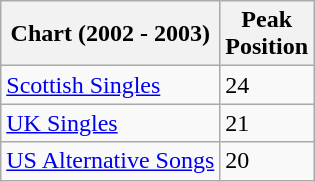<table class="wikitable">
<tr>
<th>Chart (2002 - 2003)</th>
<th>Peak<br>Position</th>
</tr>
<tr>
<td><a href='#'>Scottish Singles</a></td>
<td>24</td>
</tr>
<tr>
<td><a href='#'>UK Singles</a></td>
<td>21</td>
</tr>
<tr>
<td><a href='#'>US Alternative Songs</a></td>
<td>20</td>
</tr>
</table>
